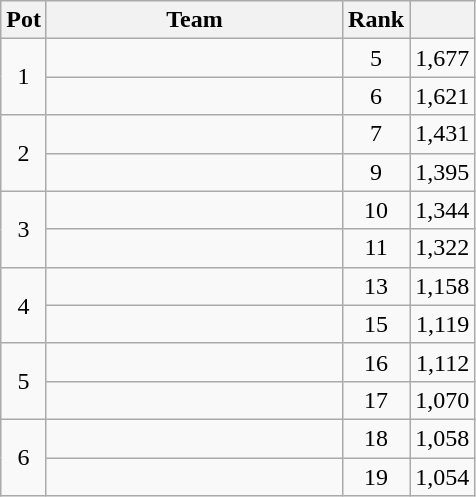<table class="wikitable" style="text-align:center">
<tr>
<th>Pot</th>
<th width="190">Team</th>
<th>Rank</th>
<th></th>
</tr>
<tr>
<td rowspan="2">1</td>
<td style="text-align:left"></td>
<td>5</td>
<td style="text-align:right">1,677</td>
</tr>
<tr>
<td style="text-align:left"></td>
<td>6</td>
<td style="text-align:right">1,621</td>
</tr>
<tr>
<td rowspan="2">2</td>
<td style="text-align:left"></td>
<td>7</td>
<td style="text-align:right">1,431</td>
</tr>
<tr>
<td style="text-align:left"></td>
<td>9</td>
<td style="text-align:right">1,395</td>
</tr>
<tr>
<td rowspan="2">3</td>
<td style="text-align:left"></td>
<td>10</td>
<td style="text-align:right">1,344</td>
</tr>
<tr>
<td style="text-align:left"></td>
<td>11</td>
<td style="text-align:right">1,322</td>
</tr>
<tr>
<td rowspan="2">4</td>
<td style="text-align:left"></td>
<td>13</td>
<td style="text-align:right">1,158</td>
</tr>
<tr>
<td style="text-align:left"></td>
<td>15</td>
<td style="text-align:right">1,119</td>
</tr>
<tr>
<td rowspan="2">5</td>
<td style="text-align:left"></td>
<td>16</td>
<td style="text-align:right">1,112</td>
</tr>
<tr>
<td style="text-align:left"></td>
<td>17</td>
<td style="text-align:right">1,070</td>
</tr>
<tr>
<td rowspan="2">6</td>
<td style="text-align:left"></td>
<td>18</td>
<td style="text-align:right">1,058</td>
</tr>
<tr>
<td style="text-align:left"></td>
<td>19</td>
<td style="text-align:right">1,054</td>
</tr>
</table>
